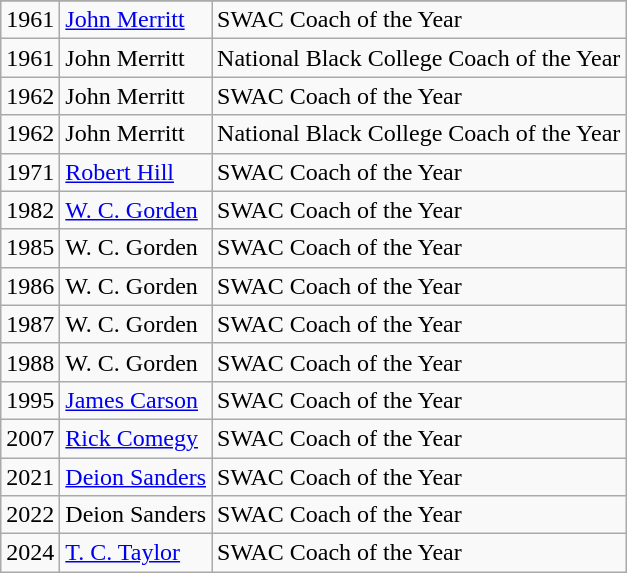<table class="wikitable">
<tr>
</tr>
<tr>
<td>1961</td>
<td><a href='#'>John Merritt</a></td>
<td>SWAC Coach of the Year</td>
</tr>
<tr>
<td>1961</td>
<td>John Merritt</td>
<td>National Black College Coach of the Year</td>
</tr>
<tr>
<td>1962</td>
<td>John Merritt</td>
<td>SWAC Coach of the Year</td>
</tr>
<tr>
<td>1962</td>
<td>John Merritt</td>
<td>National Black College Coach of the Year</td>
</tr>
<tr>
<td>1971</td>
<td><a href='#'>Robert Hill</a></td>
<td>SWAC Coach of the Year</td>
</tr>
<tr>
<td>1982</td>
<td><a href='#'>W. C. Gorden</a></td>
<td>SWAC Coach of the Year</td>
</tr>
<tr>
<td>1985</td>
<td>W. C. Gorden</td>
<td>SWAC Coach of the Year</td>
</tr>
<tr>
<td>1986</td>
<td>W. C. Gorden</td>
<td>SWAC Coach of the Year</td>
</tr>
<tr>
<td>1987</td>
<td>W. C. Gorden</td>
<td>SWAC Coach of the Year</td>
</tr>
<tr>
<td>1988</td>
<td>W. C. Gorden</td>
<td>SWAC Coach of the Year</td>
</tr>
<tr>
<td>1995</td>
<td><a href='#'>James Carson</a></td>
<td>SWAC Coach of the Year</td>
</tr>
<tr>
<td>2007</td>
<td><a href='#'>Rick Comegy</a></td>
<td>SWAC Coach of the Year</td>
</tr>
<tr>
<td>2021</td>
<td><a href='#'>Deion Sanders</a></td>
<td>SWAC Coach of the Year</td>
</tr>
<tr>
<td>2022</td>
<td>Deion Sanders</td>
<td>SWAC Coach of the Year</td>
</tr>
<tr>
<td>2024</td>
<td><a href='#'>T. C. Taylor</a></td>
<td>SWAC Coach of the Year</td>
</tr>
</table>
